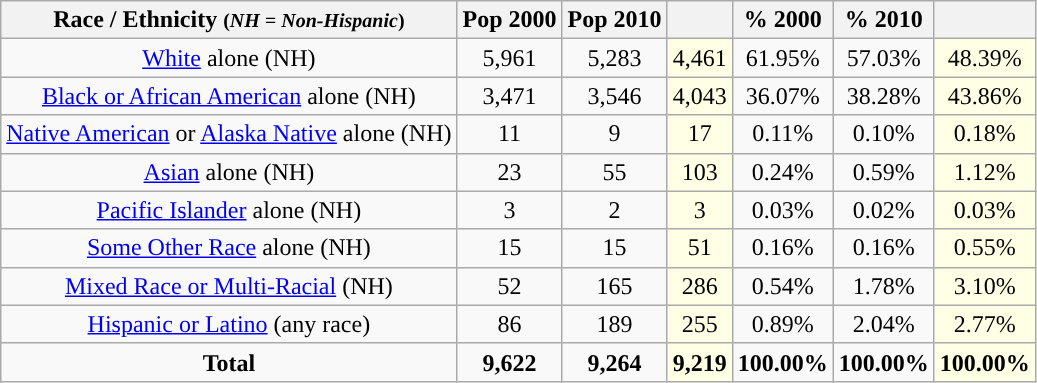<table class="wikitable"  style="text-align:center;">
<tr>
<th>Race / Ethnicity <small>(<em>NH = Non-Hispanic</em>)</small></th>
<th>Pop 2000</th>
<th>Pop 2010</th>
<th></th>
<th>% 2000</th>
<th>% 2010</th>
<th></th>
</tr>
<tr>
<td><a href='#'>White</a> alone (NH)</td>
<td>5,961</td>
<td>5,283</td>
<td style='background: #ffffe6;'>4,461</td>
<td>61.95%</td>
<td>57.03%</td>
<td style='background: #ffffe6;'>48.39%</td>
</tr>
<tr>
<td><a href='#'>Black or African American</a> alone (NH)</td>
<td>3,471</td>
<td>3,546</td>
<td style='background: #ffffe6;'>4,043</td>
<td>36.07%</td>
<td>38.28%</td>
<td style='background: #ffffe6;'>43.86%</td>
</tr>
<tr>
<td><a href='#'>Native American</a> or <a href='#'>Alaska Native</a> alone (NH)</td>
<td>11</td>
<td>9</td>
<td style='background: #ffffe6;'>17</td>
<td>0.11%</td>
<td>0.10%</td>
<td style='background: #ffffe6;'>0.18%</td>
</tr>
<tr>
<td><a href='#'>Asian</a> alone (NH)</td>
<td>23</td>
<td>55</td>
<td style='background: #ffffe6;'>103</td>
<td>0.24%</td>
<td>0.59%</td>
<td style='background: #ffffe6;'>1.12%</td>
</tr>
<tr>
<td><a href='#'>Pacific Islander</a> alone (NH)</td>
<td>3</td>
<td>2</td>
<td style='background: #ffffe6;'>3</td>
<td>0.03%</td>
<td>0.02%</td>
<td style='background: #ffffe6;'>0.03%</td>
</tr>
<tr>
<td><a href='#'>Some Other Race</a> alone (NH)</td>
<td>15</td>
<td>15</td>
<td style='background: #ffffe6;'>51</td>
<td>0.16%</td>
<td>0.16%</td>
<td style='background: #ffffe6;'>0.55%</td>
</tr>
<tr>
<td><a href='#'>Mixed Race or Multi-Racial</a> (NH)</td>
<td>52</td>
<td>165</td>
<td style='background: #ffffe6;'>286</td>
<td>0.54%</td>
<td>1.78%</td>
<td style='background: #ffffe6;'>3.10%</td>
</tr>
<tr>
<td><a href='#'>Hispanic or Latino</a> (any race)</td>
<td>86</td>
<td>189</td>
<td style='background: #ffffe6;'>255</td>
<td>0.89%</td>
<td>2.04%</td>
<td style='background: #ffffe6;'>2.77%</td>
</tr>
<tr>
<td><strong>Total</strong></td>
<td><strong>9,622</strong></td>
<td><strong>9,264</strong></td>
<td style='background: #ffffe6;'><strong>9,219</strong></td>
<td><strong>100.00%</strong></td>
<td><strong>100.00%</strong></td>
<td style='background: #ffffe6;'><strong>100.00%</strong></td>
</tr>
</table>
